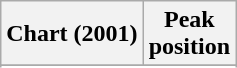<table class="wikitable sortable plainrowheaders" style="text-align:center">
<tr>
<th>Chart (2001)</th>
<th>Peak<br>position</th>
</tr>
<tr>
</tr>
<tr>
</tr>
<tr>
</tr>
<tr>
</tr>
</table>
